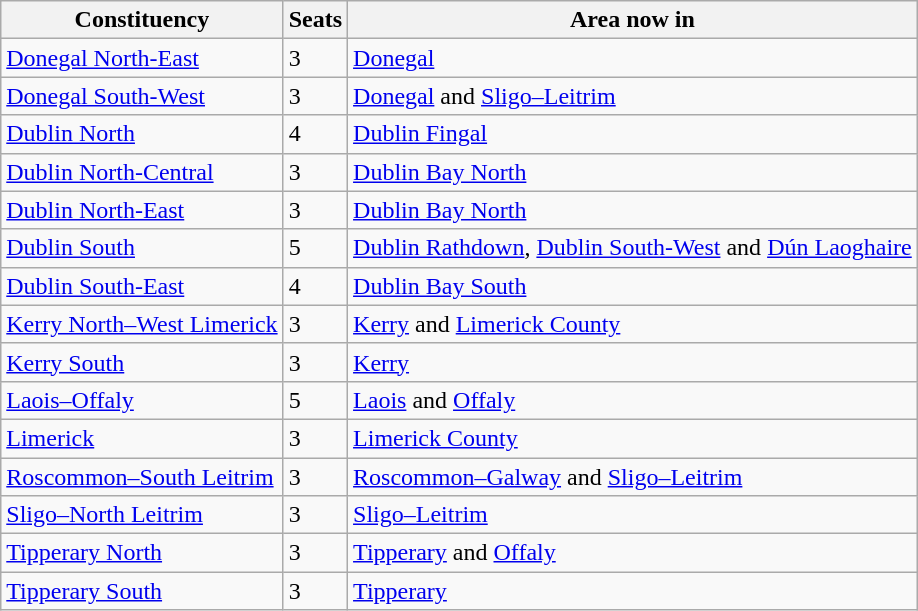<table class="wikitable">
<tr>
<th>Constituency</th>
<th>Seats</th>
<th>Area now in</th>
</tr>
<tr>
<td><a href='#'>Donegal North-East</a></td>
<td>3</td>
<td><a href='#'>Donegal</a></td>
</tr>
<tr>
<td><a href='#'>Donegal South-West</a></td>
<td>3</td>
<td><a href='#'>Donegal</a> and <a href='#'>Sligo–Leitrim</a></td>
</tr>
<tr>
<td><a href='#'>Dublin North</a></td>
<td>4</td>
<td><a href='#'>Dublin Fingal</a></td>
</tr>
<tr>
<td><a href='#'>Dublin North-Central</a></td>
<td>3</td>
<td><a href='#'>Dublin Bay North</a></td>
</tr>
<tr>
<td><a href='#'>Dublin North-East</a></td>
<td>3</td>
<td><a href='#'>Dublin Bay North</a></td>
</tr>
<tr>
<td><a href='#'>Dublin South</a></td>
<td>5</td>
<td><a href='#'>Dublin Rathdown</a>, <a href='#'>Dublin South-West</a> and <a href='#'>Dún Laoghaire</a></td>
</tr>
<tr>
<td><a href='#'>Dublin South-East</a></td>
<td>4</td>
<td><a href='#'>Dublin Bay South</a></td>
</tr>
<tr>
<td><a href='#'>Kerry North–West Limerick</a></td>
<td>3</td>
<td><a href='#'>Kerry</a> and <a href='#'>Limerick County</a></td>
</tr>
<tr>
<td><a href='#'>Kerry South</a></td>
<td>3</td>
<td><a href='#'>Kerry</a></td>
</tr>
<tr>
<td><a href='#'>Laois–Offaly</a></td>
<td>5</td>
<td><a href='#'>Laois</a> and <a href='#'>Offaly</a></td>
</tr>
<tr>
<td><a href='#'>Limerick</a></td>
<td>3</td>
<td><a href='#'>Limerick County</a></td>
</tr>
<tr>
<td><a href='#'>Roscommon–South Leitrim</a></td>
<td>3</td>
<td><a href='#'>Roscommon–Galway</a> and <a href='#'>Sligo–Leitrim</a></td>
</tr>
<tr>
<td><a href='#'>Sligo–North Leitrim</a></td>
<td>3</td>
<td><a href='#'>Sligo–Leitrim</a></td>
</tr>
<tr>
<td><a href='#'>Tipperary North</a></td>
<td>3</td>
<td><a href='#'>Tipperary</a> and <a href='#'>Offaly</a></td>
</tr>
<tr>
<td><a href='#'>Tipperary South</a></td>
<td>3</td>
<td><a href='#'>Tipperary</a></td>
</tr>
</table>
